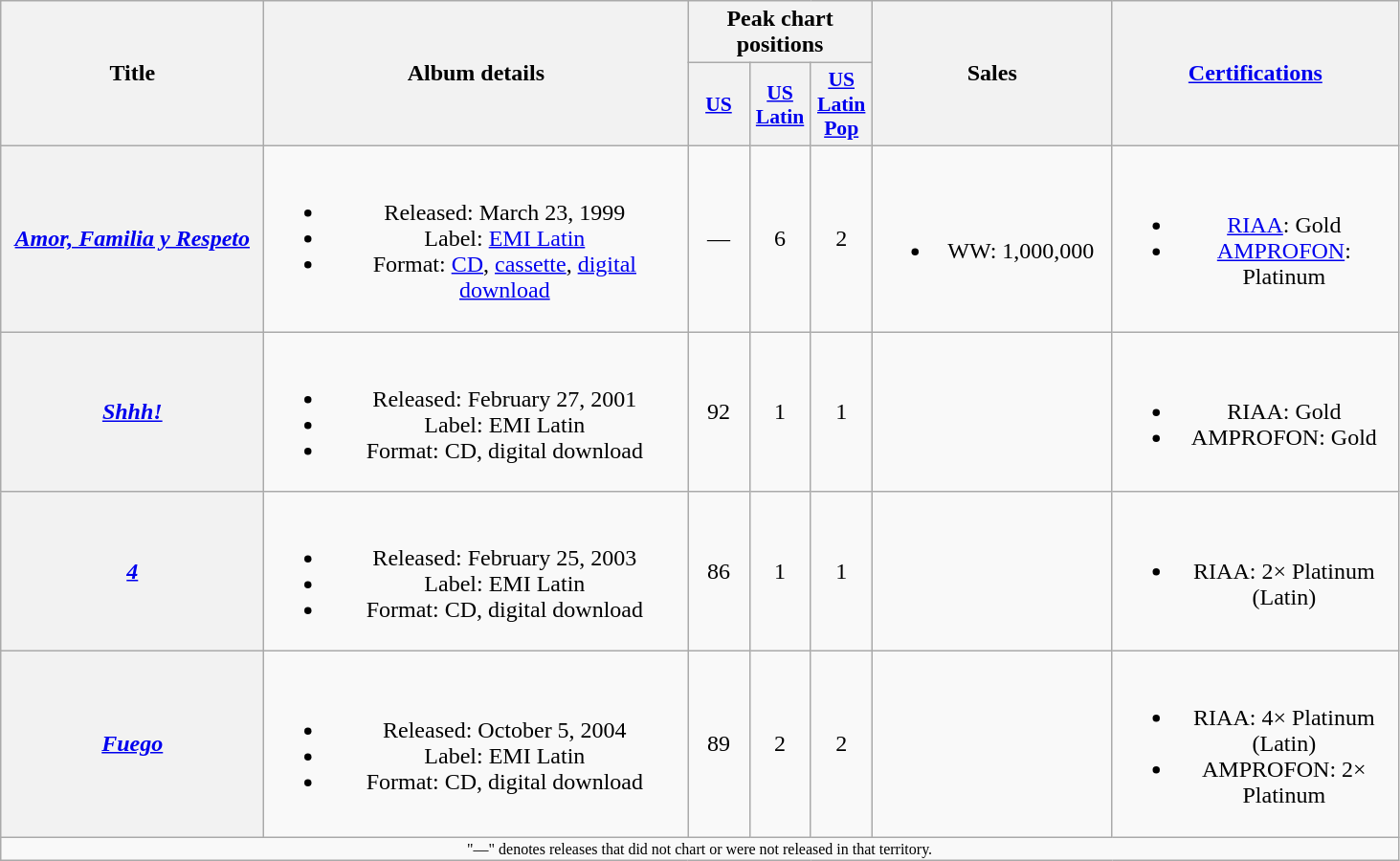<table class="wikitable plainrowheaders" style="text-align:center;">
<tr>
<th scope="col" rowspan="2" style="width:11em;">Title</th>
<th scope="col" rowspan="2" style="width:18em;">Album details</th>
<th scope="col" colspan="3">Peak chart positions</th>
<th scope="col" rowspan="2" style="width:10em;">Sales</th>
<th scope="col" rowspan="2" style="width:12em;"><a href='#'>Certifications</a></th>
</tr>
<tr>
<th scope="col" style="width:2.5em;font-size:90%;"><a href='#'>US</a><br></th>
<th scope="col" style="width:2.5em;font-size:90%;"><a href='#'>US Latin</a><br></th>
<th scope="col" style="width:2.5em;font-size:90%;"><a href='#'>US Latin Pop</a><br></th>
</tr>
<tr>
<th scope="row"><em><a href='#'>Amor, Familia y Respeto</a></em></th>
<td><br><ul><li>Released: March 23, 1999</li><li>Label: <a href='#'>EMI Latin</a></li><li>Format: <a href='#'>CD</a>, <a href='#'>cassette</a>, <a href='#'>digital download</a></li></ul></td>
<td>—</td>
<td>6</td>
<td>2</td>
<td><br><ul><li>WW: 1,000,000</li></ul></td>
<td><br><ul><li><a href='#'>RIAA</a>: Gold</li><li><a href='#'>AMPROFON</a>: Platinum</li></ul></td>
</tr>
<tr>
<th scope="row"><em><a href='#'>Shhh!</a></em></th>
<td><br><ul><li>Released: February 27, 2001</li><li>Label: EMI Latin</li><li>Format: CD, digital download</li></ul></td>
<td>92</td>
<td>1</td>
<td>1</td>
<td></td>
<td><br><ul><li>RIAA: Gold</li><li>AMPROFON: Gold</li></ul></td>
</tr>
<tr>
<th scope="row"><em><a href='#'>4</a></em></th>
<td><br><ul><li>Released: February 25, 2003</li><li>Label: EMI Latin</li><li>Format: CD, digital download</li></ul></td>
<td>86</td>
<td>1</td>
<td>1</td>
<td></td>
<td><br><ul><li>RIAA: 2× Platinum (Latin)</li></ul></td>
</tr>
<tr>
<th scope="row"><em><a href='#'>Fuego</a></em></th>
<td><br><ul><li>Released: October 5, 2004</li><li>Label: EMI Latin</li><li>Format: CD, digital download</li></ul></td>
<td>89</td>
<td>2</td>
<td>2</td>
<td></td>
<td><br><ul><li>RIAA: 4× Platinum (Latin)</li><li>AMPROFON: 2× Platinum</li></ul></td>
</tr>
<tr>
<td align="center" colspan="15" style="font-size:8pt">"—" denotes releases that did not chart or were not released in that territory.</td>
</tr>
</table>
